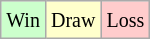<table class="wikitable">
<tr>
<td style="background-color: #CCFFCC;"><small>Win</small></td>
<td style="background-color: #FFFFCC;"><small>Draw</small></td>
<td style="background-color: #FFCCCC;"><small>Loss</small></td>
</tr>
</table>
